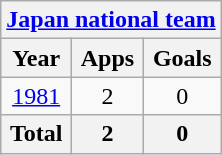<table class="wikitable" style="text-align:center">
<tr>
<th colspan=3><a href='#'>Japan national team</a></th>
</tr>
<tr>
<th>Year</th>
<th>Apps</th>
<th>Goals</th>
</tr>
<tr>
<td><a href='#'>1981</a></td>
<td>2</td>
<td>0</td>
</tr>
<tr>
<th>Total</th>
<th>2</th>
<th>0</th>
</tr>
</table>
